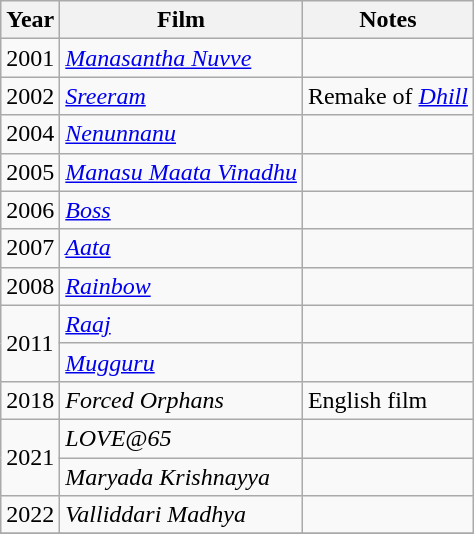<table class="wikitable sortable">
<tr>
<th>Year</th>
<th>Film</th>
<th>Notes</th>
</tr>
<tr>
<td>2001</td>
<td><em><a href='#'>Manasantha Nuvve</a></em></td>
<td></td>
</tr>
<tr>
<td>2002</td>
<td><em><a href='#'>Sreeram</a></em></td>
<td>Remake of <em><a href='#'>Dhill</a></em></td>
</tr>
<tr>
<td>2004</td>
<td><em><a href='#'>Nenunnanu</a></em></td>
<td></td>
</tr>
<tr>
<td>2005</td>
<td><em><a href='#'>Manasu Maata Vinadhu</a></em></td>
<td></td>
</tr>
<tr>
<td>2006</td>
<td><a href='#'><em>Boss</em></a></td>
<td></td>
</tr>
<tr>
<td>2007</td>
<td><a href='#'><em>Aata</em></a></td>
<td></td>
</tr>
<tr>
<td>2008</td>
<td><a href='#'><em>Rainbow</em></a></td>
<td></td>
</tr>
<tr>
<td rowspan="2">2011</td>
<td><a href='#'><em>Raaj</em></a></td>
<td></td>
</tr>
<tr>
<td><em><a href='#'>Mugguru</a></em></td>
<td></td>
</tr>
<tr>
<td>2018</td>
<td><em>Forced Orphans</em></td>
<td>English film</td>
</tr>
<tr>
<td rowspan="2">2021</td>
<td><em>LOVE@65</em></td>
<td></td>
</tr>
<tr>
<td><em>Maryada Krishnayya</em></td>
<td></td>
</tr>
<tr>
<td>2022</td>
<td><em>Valliddari Madhya</em></td>
<td></td>
</tr>
<tr>
</tr>
</table>
